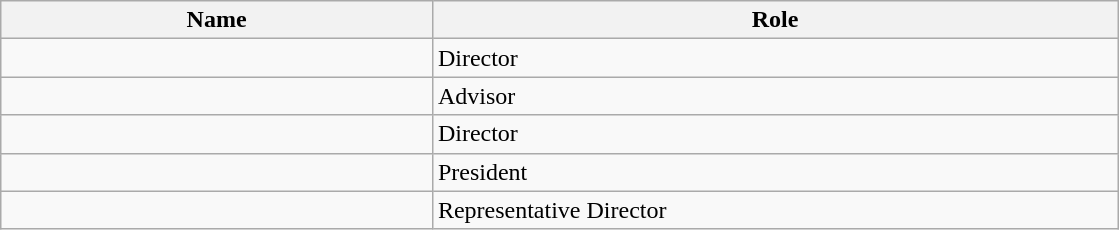<table class="wikitable sortable" align="left center" width="59%">
<tr>
<th width="17%">Name</th>
<th width="27%">Role</th>
</tr>
<tr>
<td></td>
<td>Director</td>
</tr>
<tr>
<td></td>
<td>Advisor</td>
</tr>
<tr>
<td></td>
<td>Director</td>
</tr>
<tr>
<td></td>
<td>President</td>
</tr>
<tr>
<td></td>
<td>Representative Director</td>
</tr>
</table>
